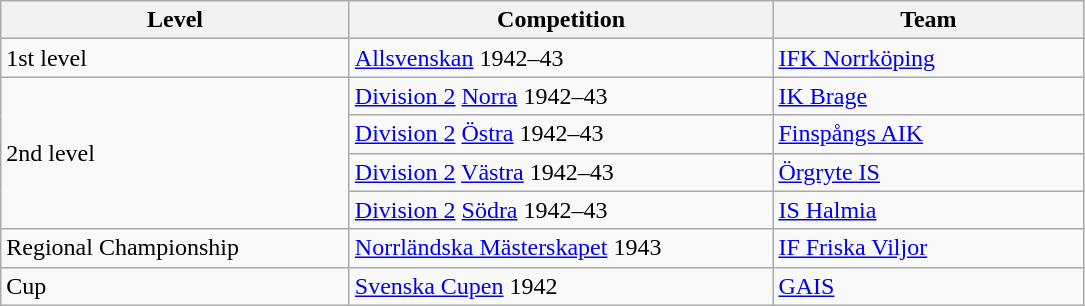<table class="wikitable" style="text-align: left;">
<tr>
<th style="width: 225px;">Level</th>
<th style="width: 275px;">Competition</th>
<th style="width: 200px;">Team</th>
</tr>
<tr>
<td>1st level</td>
<td><a href='#'>Allsvenskan</a> 1942–43</td>
<td><a href='#'>IFK Norrköping</a></td>
</tr>
<tr>
<td rowspan=4>2nd level</td>
<td><a href='#'>Division 2</a> <a href='#'>Norra</a> 1942–43</td>
<td><a href='#'>IK Brage</a></td>
</tr>
<tr>
<td><a href='#'>Division 2</a> <a href='#'>Östra</a> 1942–43</td>
<td><a href='#'>Finspångs AIK</a></td>
</tr>
<tr>
<td><a href='#'>Division 2</a> <a href='#'>Västra</a> 1942–43</td>
<td><a href='#'>Örgryte IS</a></td>
</tr>
<tr>
<td><a href='#'>Division 2</a> <a href='#'>Södra</a> 1942–43</td>
<td><a href='#'>IS Halmia</a></td>
</tr>
<tr>
<td>Regional Championship</td>
<td><a href='#'>Norrländska Mästerskapet</a> 1943</td>
<td><a href='#'>IF Friska Viljor</a></td>
</tr>
<tr>
<td>Cup</td>
<td><a href='#'>Svenska Cupen</a> 1942</td>
<td><a href='#'>GAIS</a></td>
</tr>
</table>
